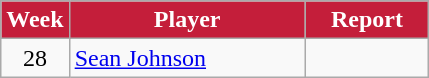<table class=wikitable>
<tr>
<th style="background:#C41E3A; color:white; text-align:center;" width="30">Week</th>
<th style="background:#C41E3A; color:white; text-align:center;" width="150">Player</th>
<th style="background:#C41E3A; color:white; text-align:center;" width="75">Report</th>
</tr>
<tr>
<td style="text-align:center;">28</td>
<td> <a href='#'>Sean Johnson</a></td>
<td style="text-align:center;"></td>
</tr>
</table>
